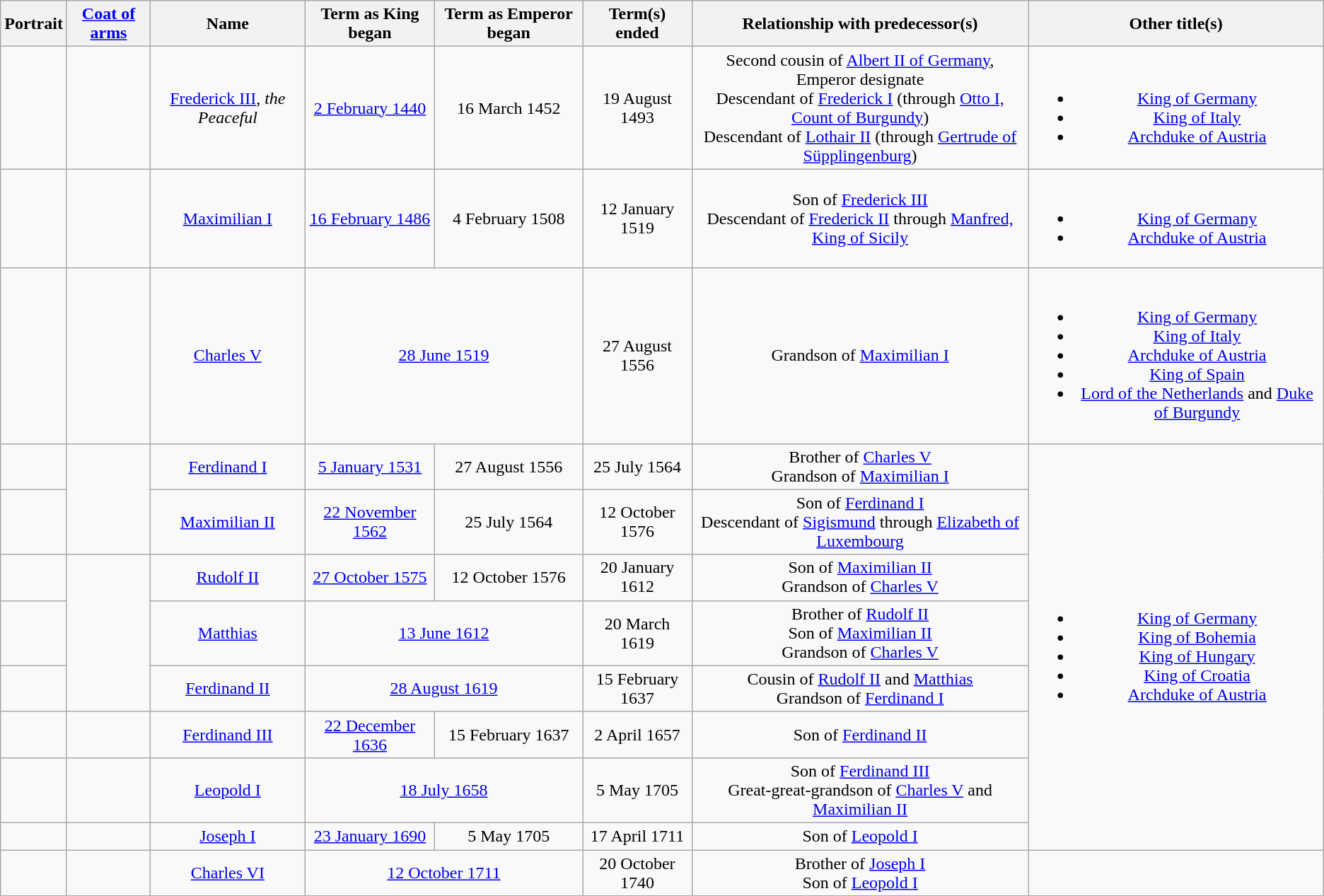<table class="wikitable" style="text-align:center">
<tr>
<th>Portrait</th>
<th><a href='#'>Coat of arms</a></th>
<th>Name<br></th>
<th>Term as King began</th>
<th>Term as Emperor began</th>
<th>Term(s) ended</th>
<th>Relationship with predecessor(s)</th>
<th>Other title(s)</th>
</tr>
<tr>
<td></td>
<td></td>
<td><a href='#'>Frederick III</a>, <em>the Peaceful</em><br></td>
<td><a href='#'>2 February 1440</a></td>
<td>16 March 1452</td>
<td>19 August 1493</td>
<td>Second cousin of <a href='#'>Albert II of Germany</a>, Emperor designate<br>Descendant of <a href='#'>Frederick I</a> (through <a href='#'>Otto I, Count of Burgundy</a>)<br>Descendant of <a href='#'>Lothair II</a> (through <a href='#'>Gertrude of Süpplingenburg</a>)</td>
<td class=small><br><ul><li><a href='#'>King of Germany</a></li><li><a href='#'>King of Italy</a></li><li><a href='#'>Archduke of Austria</a></li></ul></td>
</tr>
<tr>
<td></td>
<td></td>
<td><a href='#'>Maximilian I</a><br></td>
<td><a href='#'>16 February 1486</a></td>
<td>4 February 1508</td>
<td>12 January 1519</td>
<td>Son of <a href='#'>Frederick III</a><br>Descendant of <a href='#'>Frederick II</a> through <a href='#'>Manfred, King of Sicily</a></td>
<td class=small><br><ul><li><a href='#'>King of Germany</a></li><li><a href='#'>Archduke of Austria</a></li></ul></td>
</tr>
<tr>
<td></td>
<td></td>
<td><a href='#'>Charles V</a><br></td>
<td colspan=2><a href='#'>28 June 1519</a></td>
<td>27 August 1556</td>
<td>Grandson of <a href='#'>Maximilian I</a></td>
<td class=small><br><ul><li><a href='#'>King of Germany</a></li><li><a href='#'>King of Italy</a></li><li><a href='#'>Archduke of Austria</a></li><li><a href='#'>King of Spain</a></li><li><a href='#'>Lord of the Netherlands</a> and <a href='#'>Duke of Burgundy</a></li></ul></td>
</tr>
<tr>
<td></td>
<td rowspan=2></td>
<td><a href='#'>Ferdinand I</a><br></td>
<td><a href='#'>5 January 1531</a></td>
<td>27 August 1556</td>
<td>25 July 1564</td>
<td>Brother of <a href='#'>Charles V</a><br>Grandson of <a href='#'>Maximilian I</a></td>
<td rowspan=8 class=small><br><ul><li><a href='#'>King of Germany</a></li><li><a href='#'>King of Bohemia</a></li><li><a href='#'>King of Hungary</a></li><li><a href='#'>King of Croatia</a></li><li><a href='#'>Archduke of Austria</a></li></ul></td>
</tr>
<tr>
<td></td>
<td><a href='#'>Maximilian II</a><br></td>
<td><a href='#'>22 November 1562</a></td>
<td>25 July 1564</td>
<td>12 October 1576</td>
<td>Son of <a href='#'>Ferdinand I</a><br>Descendant of <a href='#'>Sigismund</a> through <a href='#'>Elizabeth of Luxembourg</a></td>
</tr>
<tr>
<td></td>
<td rowspan=3></td>
<td><a href='#'>Rudolf II</a> <br></td>
<td><a href='#'>27 October 1575</a></td>
<td>12 October 1576</td>
<td>20 January 1612</td>
<td>Son of <a href='#'>Maximilian II</a><br>Grandson of <a href='#'>Charles V</a></td>
</tr>
<tr>
<td></td>
<td><a href='#'>Matthias</a><br></td>
<td colspan=2><a href='#'>13 June 1612</a></td>
<td>20 March 1619</td>
<td>Brother of <a href='#'>Rudolf II</a><br>Son of <a href='#'>Maximilian II</a><br>Grandson of <a href='#'>Charles V</a></td>
</tr>
<tr>
<td></td>
<td><a href='#'>Ferdinand II</a><br></td>
<td colspan=2><a href='#'>28 August 1619</a></td>
<td>15 February 1637</td>
<td>Cousin of <a href='#'>Rudolf II</a> and <a href='#'>Matthias</a><br>Grandson of <a href='#'>Ferdinand I</a></td>
</tr>
<tr>
<td></td>
<td></td>
<td><a href='#'>Ferdinand III</a><br></td>
<td><a href='#'>22 December 1636</a></td>
<td>15 February 1637</td>
<td>2 April 1657</td>
<td>Son of <a href='#'>Ferdinand II</a></td>
</tr>
<tr>
<td></td>
<td></td>
<td><a href='#'>Leopold I</a><br></td>
<td colspan=2><a href='#'>18 July 1658</a></td>
<td>5 May 1705</td>
<td>Son of <a href='#'>Ferdinand III</a><br>Great-great-grandson of <a href='#'>Charles V</a> and <a href='#'>Maximilian II</a></td>
</tr>
<tr>
<td></td>
<td></td>
<td><a href='#'>Joseph I</a><br></td>
<td><a href='#'>23 January 1690</a></td>
<td>5 May 1705</td>
<td>17 April 1711</td>
<td>Son of <a href='#'>Leopold I</a></td>
</tr>
<tr>
<td></td>
<td></td>
<td><a href='#'>Charles VI</a><br></td>
<td colspan=2><a href='#'>12 October 1711</a></td>
<td>20 October 1740</td>
<td>Brother of <a href='#'>Joseph I</a><br>Son of <a href='#'>Leopold I</a></td>
<td class=small><br></td>
</tr>
</table>
